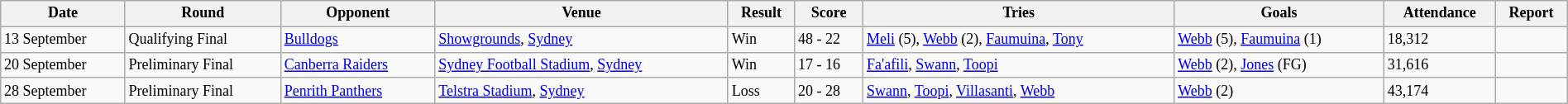<table class="wikitable" style="font-size:75%;" width="100%">
<tr>
<th>Date</th>
<th>Round</th>
<th>Opponent</th>
<th>Venue</th>
<th>Result</th>
<th>Score</th>
<th>Tries</th>
<th>Goals</th>
<th>Attendance</th>
<th>Report</th>
</tr>
<tr>
<td>13 September</td>
<td>Qualifying Final</td>
<td> <a href='#'>Bulldogs</a></td>
<td><a href='#'>Showgrounds</a>, <a href='#'>Sydney</a></td>
<td>Win</td>
<td>48 - 22</td>
<td><a href='#'>Meli</a> (5), <a href='#'>Webb</a> (2), <a href='#'>Faumuina</a>, <a href='#'>Tony</a></td>
<td><a href='#'>Webb</a> (5), <a href='#'>Faumuina</a> (1)</td>
<td>18,312</td>
<td></td>
</tr>
<tr>
<td>20 September</td>
<td>Preliminary Final</td>
<td> <a href='#'>Canberra Raiders</a></td>
<td><a href='#'>Sydney Football Stadium</a>, <a href='#'>Sydney</a></td>
<td>Win</td>
<td>17 - 16</td>
<td><a href='#'>Fa'afili</a>, <a href='#'>Swann</a>, <a href='#'>Toopi</a></td>
<td><a href='#'>Webb</a> (2), <a href='#'>Jones</a> (FG)</td>
<td>31,616</td>
<td></td>
</tr>
<tr>
<td>28 September</td>
<td>Preliminary Final</td>
<td> <a href='#'>Penrith Panthers</a></td>
<td><a href='#'>Telstra Stadium</a>, <a href='#'>Sydney</a></td>
<td>Loss</td>
<td>20 - 28</td>
<td><a href='#'>Swann</a>, <a href='#'>Toopi</a>, <a href='#'>Villasanti</a>, <a href='#'>Webb</a></td>
<td><a href='#'>Webb</a> (2)</td>
<td>43,174</td>
<td></td>
</tr>
</table>
